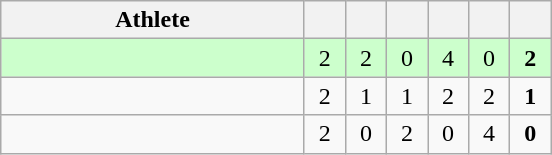<table class=wikitable style="text-align:center">
<tr>
<th width=195>Athlete</th>
<th width=20></th>
<th width=20></th>
<th width=20></th>
<th width=20></th>
<th width=20></th>
<th width=20></th>
</tr>
<tr bgcolor=ccffcc>
<td style="text-align:left"></td>
<td>2</td>
<td>2</td>
<td>0</td>
<td>4</td>
<td>0</td>
<td><strong>2</strong></td>
</tr>
<tr>
<td style="text-align:left"></td>
<td>2</td>
<td>1</td>
<td>1</td>
<td>2</td>
<td>2</td>
<td><strong>1</strong></td>
</tr>
<tr>
<td style="text-align:left"></td>
<td>2</td>
<td>0</td>
<td>2</td>
<td>0</td>
<td>4</td>
<td><strong>0</strong></td>
</tr>
</table>
